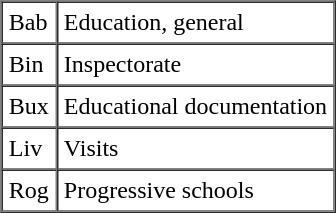<table border="1" cellpadding="4" cellspacing="0" align="center">
<tr>
<td>Bab</td>
<td>Education, general</td>
</tr>
<tr>
<td>Bin</td>
<td>Inspectorate</td>
</tr>
<tr>
<td>Bux</td>
<td>Educational documentation</td>
</tr>
<tr>
<td>Liv</td>
<td>Visits</td>
</tr>
<tr>
<td>Rog</td>
<td>Progressive schools</td>
</tr>
</table>
